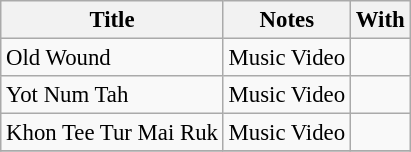<table class="wikitable" style="font-size: 95%;">
<tr>
<th>Title</th>
<th>Notes</th>
<th>With</th>
</tr>
<tr>
<td>Old Wound</td>
<td>Music Video</td>
<td></td>
</tr>
<tr>
<td>Yot Num Tah</td>
<td>Music Video</td>
<td></td>
</tr>
<tr>
<td>Khon Tee Tur Mai Ruk</td>
<td>Music Video</td>
<td></td>
</tr>
<tr>
</tr>
</table>
